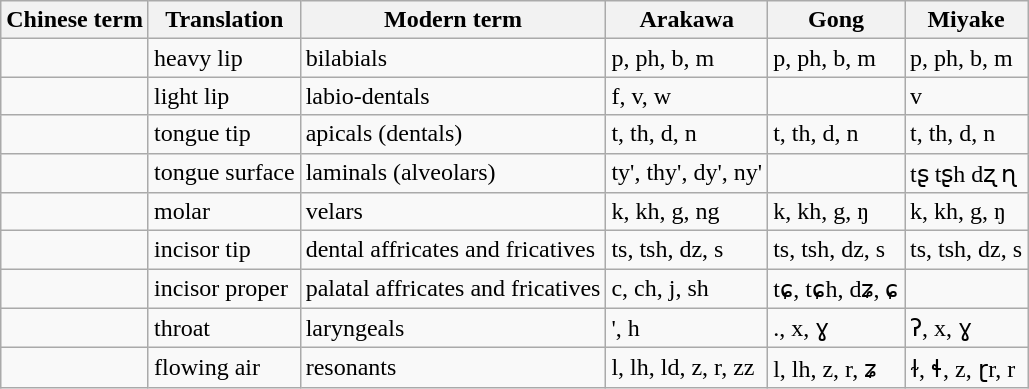<table class="wikitable">
<tr>
<th>Chinese term</th>
<th>Translation</th>
<th>Modern term</th>
<th>Arakawa</th>
<th>Gong</th>
<th>Miyake</th>
</tr>
<tr>
<td></td>
<td>heavy lip</td>
<td>bilabials</td>
<td>p, ph, b, m</td>
<td>p, ph, b, m</td>
<td>p, ph, b, m</td>
</tr>
<tr>
<td></td>
<td>light lip</td>
<td>labio-dentals</td>
<td>f, v, w</td>
<td></td>
<td>v</td>
</tr>
<tr>
<td></td>
<td>tongue tip</td>
<td>apicals (dentals)</td>
<td>t, th, d, n</td>
<td>t, th, d, n</td>
<td>t, th, d, n</td>
</tr>
<tr>
<td></td>
<td>tongue surface</td>
<td>laminals (alveolars)</td>
<td>ty', thy', dy', ny'</td>
<td></td>
<td>tʂ tʂh dʐ ɳ</td>
</tr>
<tr>
<td></td>
<td>molar</td>
<td>velars</td>
<td>k, kh, g, ng</td>
<td>k, kh, g, ŋ</td>
<td>k, kh, g, ŋ</td>
</tr>
<tr>
<td></td>
<td>incisor tip</td>
<td>dental affricates and fricatives</td>
<td>ts, tsh, dz, s</td>
<td>ts, tsh, dz, s</td>
<td>ts, tsh, dz, s</td>
</tr>
<tr>
<td></td>
<td>incisor proper</td>
<td>palatal affricates and fricatives</td>
<td>c, ch, j, sh</td>
<td>tɕ, tɕh, dʑ, ɕ</td>
<td></td>
</tr>
<tr>
<td></td>
<td>throat</td>
<td>laryngeals</td>
<td>', h</td>
<td>., x, ɣ</td>
<td>ʔ, x, ɣ</td>
</tr>
<tr>
<td></td>
<td>flowing air</td>
<td>resonants</td>
<td>l, lh, ld, z, r, zz</td>
<td>l, lh, z, r, ʑ</td>
<td>ɫ, ɬ, z, ɽr, r</td>
</tr>
</table>
